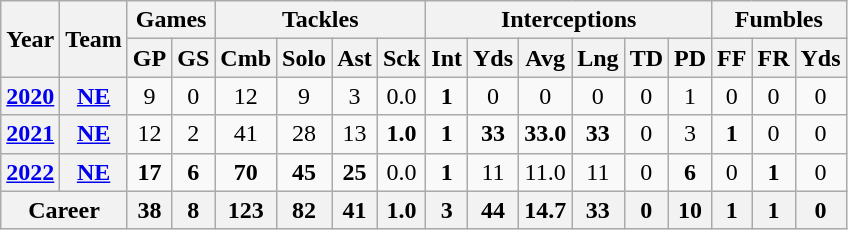<table class="wikitable" style="text-align:center;">
<tr>
<th rowspan="2">Year</th>
<th rowspan="2">Team</th>
<th colspan="2">Games</th>
<th colspan="4">Tackles</th>
<th colspan="6">Interceptions</th>
<th colspan="3">Fumbles</th>
</tr>
<tr>
<th>GP</th>
<th>GS</th>
<th>Cmb</th>
<th>Solo</th>
<th>Ast</th>
<th>Sck</th>
<th>Int</th>
<th>Yds</th>
<th>Avg</th>
<th>Lng</th>
<th>TD</th>
<th>PD</th>
<th>FF</th>
<th>FR</th>
<th>Yds</th>
</tr>
<tr>
<th><a href='#'>2020</a></th>
<th><a href='#'>NE</a></th>
<td>9</td>
<td>0</td>
<td>12</td>
<td>9</td>
<td>3</td>
<td>0.0</td>
<td><strong>1</strong></td>
<td>0</td>
<td>0</td>
<td>0</td>
<td>0</td>
<td>1</td>
<td>0</td>
<td>0</td>
<td>0</td>
</tr>
<tr>
<th><a href='#'>2021</a></th>
<th><a href='#'>NE</a></th>
<td>12</td>
<td>2</td>
<td>41</td>
<td>28</td>
<td>13</td>
<td><strong>1.0</strong></td>
<td><strong>1</strong></td>
<td><strong>33</strong></td>
<td><strong>33.0</strong></td>
<td><strong>33</strong></td>
<td>0</td>
<td>3</td>
<td><strong>1</strong></td>
<td>0</td>
<td>0</td>
</tr>
<tr>
<th><a href='#'>2022</a></th>
<th><a href='#'>NE</a></th>
<td><strong>17</strong></td>
<td><strong>6</strong></td>
<td><strong>70</strong></td>
<td><strong>45</strong></td>
<td><strong>25</strong></td>
<td>0.0</td>
<td><strong>1</strong></td>
<td>11</td>
<td>11.0</td>
<td>11</td>
<td>0</td>
<td><strong>6</strong></td>
<td>0</td>
<td><strong>1</strong></td>
<td>0</td>
</tr>
<tr>
<th colspan="2">Career</th>
<th>38</th>
<th>8</th>
<th>123</th>
<th>82</th>
<th>41</th>
<th>1.0</th>
<th>3</th>
<th>44</th>
<th>14.7</th>
<th>33</th>
<th>0</th>
<th>10</th>
<th>1</th>
<th>1</th>
<th>0</th>
</tr>
</table>
